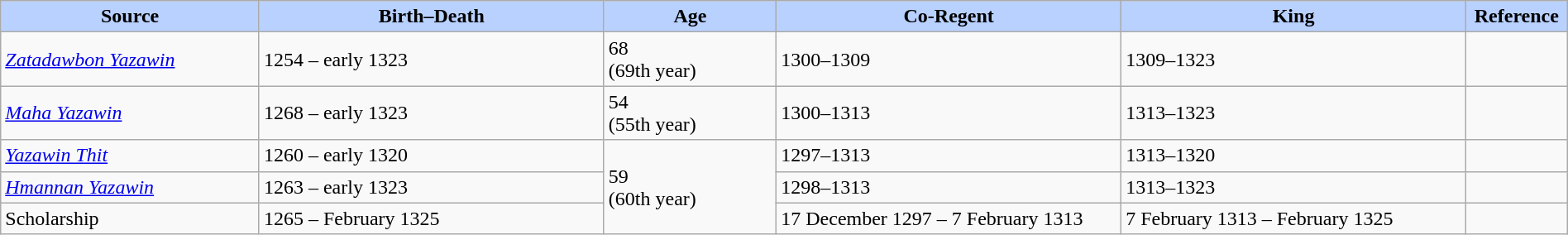<table width=100% class="wikitable">
<tr>
<th style="background-color:#B9D1FF" width=15%>Source</th>
<th style="background-color:#B9D1FF" width=20%>Birth–Death</th>
<th style="background-color:#B9D1FF" width=10%>Age</th>
<th style="background-color:#B9D1FF" width=20%>Co-Regent</th>
<th style="background-color:#B9D1FF" width=20%>King</th>
<th style="background-color:#B9D1FF" width=5%>Reference</th>
</tr>
<tr>
<td><em><a href='#'>Zatadawbon Yazawin</a></em></td>
<td> 1254 – early 1323</td>
<td>68 <br> (69th year)</td>
<td>1300–1309</td>
<td>1309–1323</td>
<td></td>
</tr>
<tr>
<td><em><a href='#'>Maha Yazawin</a></em></td>
<td> 1268 – early 1323</td>
<td>54 <br> (55th year)</td>
<td>1300–1313</td>
<td>1313–1323</td>
<td></td>
</tr>
<tr>
<td><em><a href='#'>Yazawin Thit</a></em></td>
<td> 1260 – early 1320</td>
<td rowspan="3">59 <br> (60th year)</td>
<td>1297–1313</td>
<td>1313–1320</td>
<td></td>
</tr>
<tr>
<td><em><a href='#'>Hmannan Yazawin</a></em></td>
<td> 1263 – early 1323</td>
<td>1298–1313</td>
<td>1313–1323</td>
<td></td>
</tr>
<tr>
<td>Scholarship</td>
<td> 1265 –  February 1325</td>
<td>17 December 1297 – 7 February 1313</td>
<td>7 February 1313 –  February 1325</td>
<td></td>
</tr>
</table>
